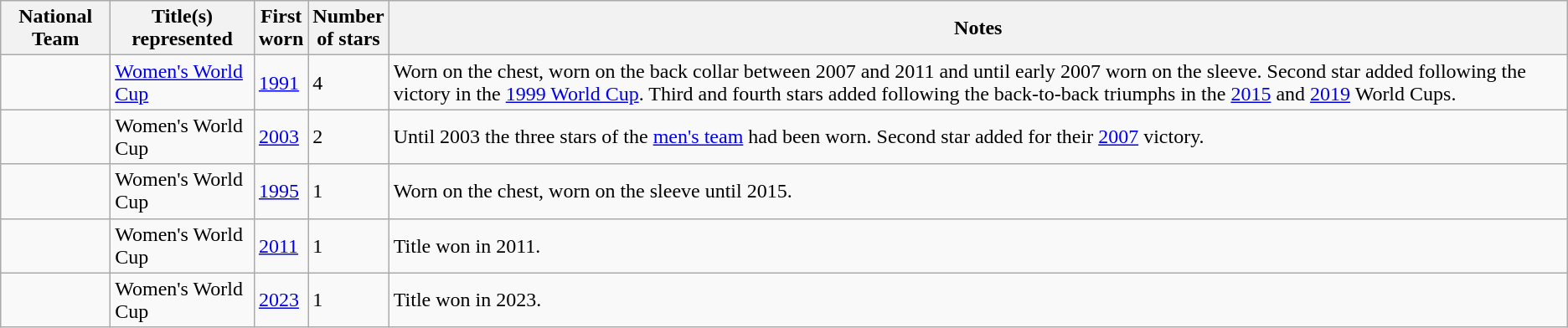<table class="wikitable sortable">
<tr>
<th>National Team</th>
<th>Title(s)<br>represented</th>
<th>First<br>worn</th>
<th>Number<br>of stars</th>
<th class="unsortable">Notes</th>
</tr>
<tr>
<td></td>
<td><a href='#'>Women's World Cup</a></td>
<td><a href='#'>1991</a></td>
<td>4</td>
<td>Worn on the chest, worn on the back collar between 2007 and 2011 and until early 2007 worn on the sleeve. Second star added following the victory in the <a href='#'>1999 World Cup</a>. Third and fourth stars added following the back-to-back triumphs in the <a href='#'>2015</a> and <a href='#'>2019</a> World Cups.</td>
</tr>
<tr>
<td></td>
<td>Women's World Cup</td>
<td><a href='#'>2003</a></td>
<td>2</td>
<td>Until 2003 the three stars of the <a href='#'>men's team</a> had been worn. Second star added for their <a href='#'>2007</a> victory.</td>
</tr>
<tr>
<td></td>
<td>Women's World Cup</td>
<td><a href='#'>1995</a></td>
<td>1</td>
<td>Worn on the chest, worn on the sleeve until 2015.</td>
</tr>
<tr>
<td></td>
<td>Women's World Cup</td>
<td><a href='#'>2011</a></td>
<td>1</td>
<td>Title won in 2011.</td>
</tr>
<tr>
<td></td>
<td>Women's World Cup</td>
<td><a href='#'>2023</a></td>
<td>1</td>
<td>Title won in 2023.</td>
</tr>
</table>
